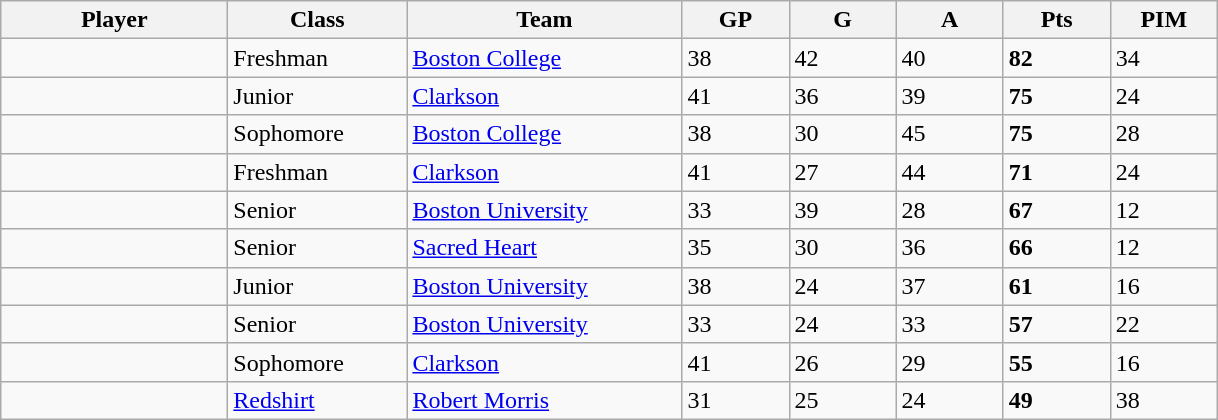<table class="wikitable sortable">
<tr>
<th style="width: 9em;">Player</th>
<th style="width: 7em;">Class</th>
<th style="width: 11em;">Team</th>
<th style="width: 4em;">GP</th>
<th style="width: 4em;">G</th>
<th style="width: 4em;">A</th>
<th style="width: 4em;">Pts</th>
<th style="width: 4em;">PIM</th>
</tr>
<tr>
<td></td>
<td>Freshman</td>
<td><a href='#'>Boston College</a></td>
<td>38</td>
<td>42</td>
<td>40</td>
<td><strong>82</strong></td>
<td>34</td>
</tr>
<tr>
<td></td>
<td>Junior</td>
<td><a href='#'>Clarkson</a></td>
<td>41</td>
<td>36</td>
<td>39</td>
<td><strong>75</strong></td>
<td>24</td>
</tr>
<tr>
<td></td>
<td>Sophomore</td>
<td><a href='#'>Boston College</a></td>
<td>38</td>
<td>30</td>
<td>45</td>
<td><strong>75</strong></td>
<td>28</td>
</tr>
<tr>
<td></td>
<td>Freshman</td>
<td><a href='#'>Clarkson</a></td>
<td>41</td>
<td>27</td>
<td>44</td>
<td><strong>71</strong></td>
<td>24</td>
</tr>
<tr>
<td></td>
<td>Senior</td>
<td><a href='#'>Boston University</a></td>
<td>33</td>
<td>39</td>
<td>28</td>
<td><strong>67</strong></td>
<td>12</td>
</tr>
<tr>
<td></td>
<td>Senior</td>
<td><a href='#'>Sacred Heart</a></td>
<td>35</td>
<td>30</td>
<td>36</td>
<td><strong>66</strong></td>
<td>12</td>
</tr>
<tr>
<td></td>
<td>Junior</td>
<td><a href='#'>Boston University</a></td>
<td>38</td>
<td>24</td>
<td>37</td>
<td><strong>61</strong></td>
<td>16</td>
</tr>
<tr>
<td></td>
<td>Senior</td>
<td><a href='#'>Boston University</a></td>
<td>33</td>
<td>24</td>
<td>33</td>
<td><strong>57</strong></td>
<td>22</td>
</tr>
<tr>
<td></td>
<td>Sophomore</td>
<td><a href='#'>Clarkson</a></td>
<td>41</td>
<td>26</td>
<td>29</td>
<td><strong>55</strong></td>
<td>16</td>
</tr>
<tr>
<td></td>
<td><a href='#'>Redshirt</a></td>
<td><a href='#'>Robert Morris</a></td>
<td>31</td>
<td>25</td>
<td>24</td>
<td><strong>49</strong></td>
<td>38</td>
</tr>
</table>
